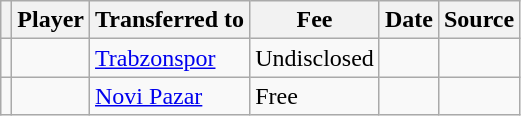<table class="wikitable plainrowheaders sortable">
<tr>
<th></th>
<th scope="col">Player</th>
<th>Transferred to</th>
<th style="width: 65px;">Fee</th>
<th scope="col">Date</th>
<th scope="col">Source</th>
</tr>
<tr>
<td align="center"></td>
<td></td>
<td> <a href='#'>Trabzonspor</a></td>
<td>Undisclosed</td>
<td></td>
<td></td>
</tr>
<tr>
<td align="center"></td>
<td></td>
<td> <a href='#'>Novi Pazar</a></td>
<td>Free</td>
<td></td>
<td></td>
</tr>
</table>
